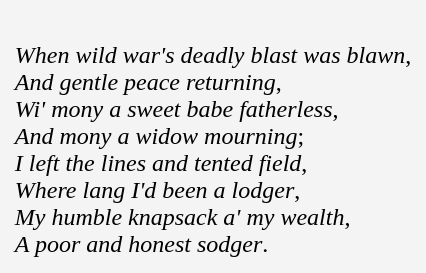<table cellpadding=10 border="0" align=center>
<tr>
<td bgcolor=#f4f4f4><br><em>When wild war's deadly blast was blawn</em>,<br> 
<em>And gentle peace returning</em>,<br> 
<em>Wi' mony a sweet babe fatherless</em>,<br> 
<em>And mony a widow mourning</em>;<br> 
<em>I left the lines and tented field</em>,<br> 
<em>Where lang I'd been a lodger</em>,<br> 
<em>My humble knapsack a' my wealth</em>,<br> 
<em>A poor and honest sodger</em>.<br></td>
</tr>
</table>
